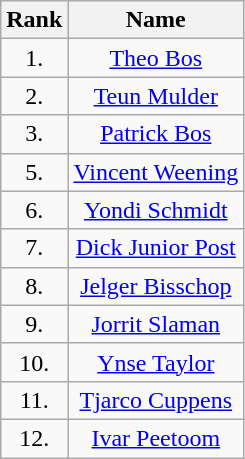<table class="wikitable sortable" style="text-align:center">
<tr>
<th>Rank</th>
<th>Name</th>
</tr>
<tr>
<td align="center">1.</td>
<td><a href='#'>Theo Bos</a></td>
</tr>
<tr>
<td align="center">2.</td>
<td><a href='#'>Teun Mulder</a></td>
</tr>
<tr>
<td align="center">3.</td>
<td><a href='#'>Patrick Bos</a></td>
</tr>
<tr>
<td align="center">5.</td>
<td><a href='#'>Vincent Weening</a></td>
</tr>
<tr>
<td align="center">6.</td>
<td><a href='#'>Yondi Schmidt</a></td>
</tr>
<tr>
<td align="center">7.</td>
<td><a href='#'>Dick Junior Post</a></td>
</tr>
<tr>
<td align="center">8.</td>
<td><a href='#'>Jelger Bisschop</a></td>
</tr>
<tr>
<td align="center">9.</td>
<td><a href='#'>Jorrit Slaman</a></td>
</tr>
<tr>
<td align="center">10.</td>
<td><a href='#'>Ynse Taylor</a></td>
</tr>
<tr>
<td align="center">11.</td>
<td><a href='#'>Tjarco Cuppens</a></td>
</tr>
<tr>
<td align="center">12.</td>
<td><a href='#'>Ivar Peetoom</a></td>
</tr>
</table>
